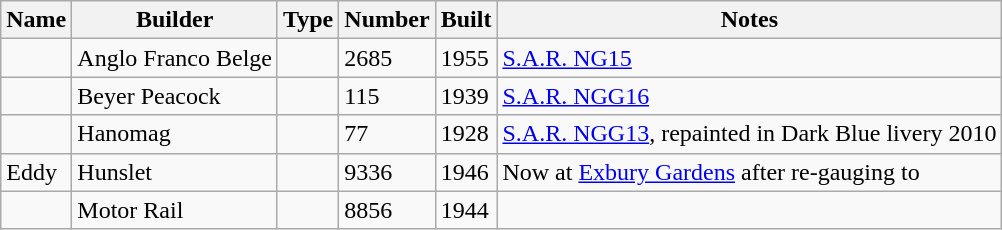<table class="wikitable sortable">
<tr>
<th>Name</th>
<th>Builder</th>
<th>Type</th>
<th>Number</th>
<th>Built</th>
<th>Notes</th>
</tr>
<tr>
<td></td>
<td>Anglo Franco Belge</td>
<td></td>
<td>2685</td>
<td>1955</td>
<td><a href='#'>S.A.R. NG15</a></td>
</tr>
<tr>
<td></td>
<td>Beyer Peacock</td>
<td></td>
<td>115</td>
<td>1939</td>
<td><a href='#'>S.A.R. NGG16</a></td>
</tr>
<tr>
<td></td>
<td>Hanomag</td>
<td></td>
<td>77</td>
<td>1928</td>
<td><a href='#'>S.A.R. NGG13</a>, repainted in Dark Blue livery 2010</td>
</tr>
<tr>
<td>Eddy</td>
<td>Hunslet</td>
<td></td>
<td>9336</td>
<td>1946</td>
<td>Now at <a href='#'>Exbury Gardens</a> after re-gauging to </td>
</tr>
<tr>
<td></td>
<td>Motor Rail</td>
<td></td>
<td>8856</td>
<td>1944</td>
<td></td>
</tr>
</table>
